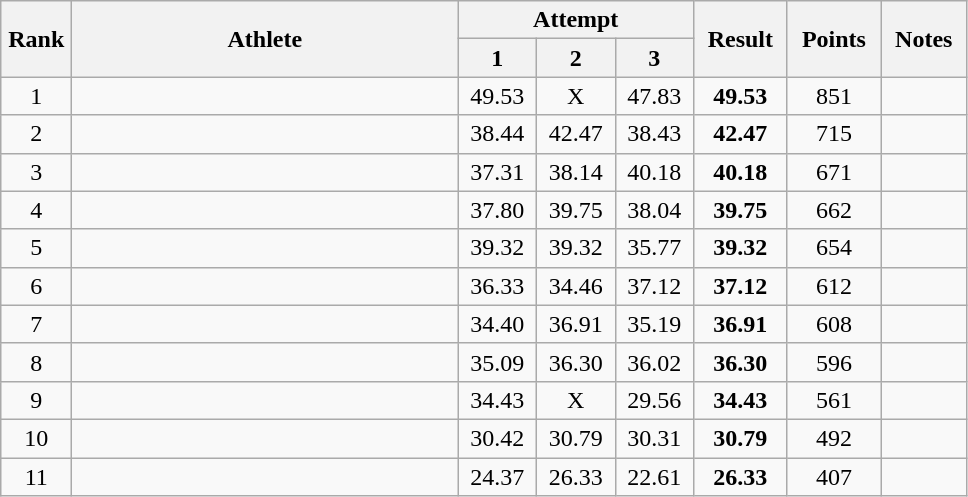<table class="wikitable" style="text-align:center">
<tr>
<th rowspan=2 width=40>Rank</th>
<th rowspan=2 width=250>Athlete</th>
<th colspan=3>Attempt</th>
<th rowspan=2 width=55>Result</th>
<th rowspan=2 width=55>Points</th>
<th rowspan=2 width=50>Notes</th>
</tr>
<tr>
<th width=45>1</th>
<th width=45>2</th>
<th width=45>3</th>
</tr>
<tr>
<td>1</td>
<td align=left></td>
<td>49.53</td>
<td>X</td>
<td>47.83</td>
<td><strong>49.53</strong></td>
<td>851</td>
<td></td>
</tr>
<tr>
<td>2</td>
<td align=left></td>
<td>38.44</td>
<td>42.47</td>
<td>38.43</td>
<td><strong>42.47</strong></td>
<td>715</td>
<td></td>
</tr>
<tr>
<td>3</td>
<td align=left></td>
<td>37.31</td>
<td>38.14</td>
<td>40.18</td>
<td><strong>40.18</strong></td>
<td>671</td>
<td></td>
</tr>
<tr>
<td>4</td>
<td align=left></td>
<td>37.80</td>
<td>39.75</td>
<td>38.04</td>
<td><strong>39.75</strong></td>
<td>662</td>
<td></td>
</tr>
<tr>
<td>5</td>
<td align=left></td>
<td>39.32</td>
<td>39.32</td>
<td>35.77</td>
<td><strong>39.32</strong></td>
<td>654</td>
<td></td>
</tr>
<tr>
<td>6</td>
<td align=left></td>
<td>36.33</td>
<td>34.46</td>
<td>37.12</td>
<td><strong>37.12</strong></td>
<td>612</td>
<td></td>
</tr>
<tr>
<td>7</td>
<td align=left></td>
<td>34.40</td>
<td>36.91</td>
<td>35.19</td>
<td><strong>36.91</strong></td>
<td>608</td>
<td></td>
</tr>
<tr>
<td>8</td>
<td align=left></td>
<td>35.09</td>
<td>36.30</td>
<td>36.02</td>
<td><strong>36.30</strong></td>
<td>596</td>
<td></td>
</tr>
<tr>
<td>9</td>
<td align=left></td>
<td>34.43</td>
<td>X</td>
<td>29.56</td>
<td><strong>34.43</strong></td>
<td>561</td>
<td></td>
</tr>
<tr>
<td>10</td>
<td align=left></td>
<td>30.42</td>
<td>30.79</td>
<td>30.31</td>
<td><strong>30.79</strong></td>
<td>492</td>
<td></td>
</tr>
<tr>
<td>11</td>
<td align=left></td>
<td>24.37</td>
<td>26.33</td>
<td>22.61</td>
<td><strong>26.33</strong></td>
<td>407</td>
<td></td>
</tr>
</table>
